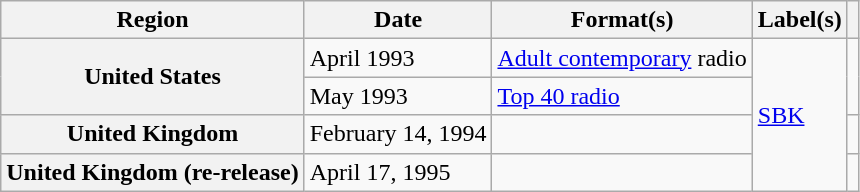<table class="wikitable plainrowheaders">
<tr>
<th scope="col">Region</th>
<th scope="col">Date</th>
<th scope="col">Format(s)</th>
<th scope="col">Label(s)</th>
<th scope="col"></th>
</tr>
<tr>
<th scope="row" rowspan="2">United States</th>
<td>April 1993</td>
<td><a href='#'>Adult contemporary</a> radio</td>
<td rowspan="4"><a href='#'>SBK</a></td>
<td rowspan="2"></td>
</tr>
<tr>
<td>May 1993</td>
<td><a href='#'>Top 40 radio</a></td>
</tr>
<tr>
<th scope="row">United Kingdom</th>
<td>February 14, 1994</td>
<td></td>
<td></td>
</tr>
<tr>
<th scope="row">United Kingdom (re-release)</th>
<td>April 17, 1995</td>
<td></td>
<td></td>
</tr>
</table>
